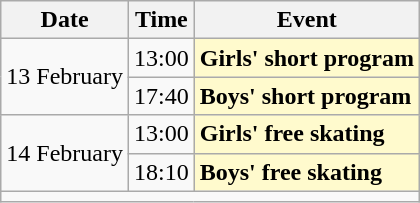<table class=wikitable>
<tr>
<th>Date</th>
<th>Time</th>
<th>Event</th>
</tr>
<tr>
<td rowspan=2>13 February</td>
<td>13:00</td>
<td style=background:lemonchiffon><strong>Girls' short program</strong></td>
</tr>
<tr>
<td>17:40</td>
<td style=background:lemonchiffon><strong>Boys' short program</strong></td>
</tr>
<tr>
<td rowspan=2>14 February</td>
<td>13:00</td>
<td style=background:lemonchiffon><strong>Girls' free skating</strong></td>
</tr>
<tr>
<td>18:10</td>
<td style=background:lemonchiffon><strong>Boys' free skating</strong></td>
</tr>
<tr>
<td colspan=3></td>
</tr>
</table>
